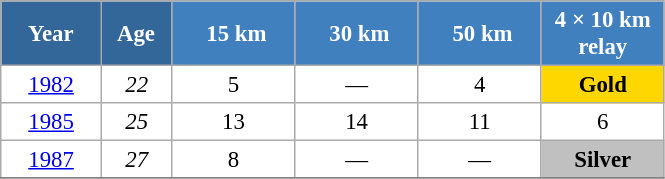<table class="wikitable" style="font-size:95%; text-align:center; border:grey solid 1px; border-collapse:collapse; background:#ffffff;">
<tr>
<th style="background-color:#369; color:white; width:60px;"> Year </th>
<th style="background-color:#369; color:white; width:40px;"> Age </th>
<th style="background-color:#4180be; color:white; width:75px;"> 15 km</th>
<th style="background-color:#4180be; color:white; width:75px;"> 30 km</th>
<th style="background-color:#4180be; color:white; width:75px;"> 50 km</th>
<th style="background-color:#4180be; color:white; width:75px;"> 4 × 10 km <br> relay </th>
</tr>
<tr>
<td><a href='#'>1982</a></td>
<td><em>22</em></td>
<td>5</td>
<td>—</td>
<td>4</td>
<td style="background:gold;"><strong>Gold</strong></td>
</tr>
<tr>
<td><a href='#'>1985</a></td>
<td><em>25</em></td>
<td>13</td>
<td>14</td>
<td>11</td>
<td>6</td>
</tr>
<tr>
<td><a href='#'>1987</a></td>
<td><em>27</em></td>
<td>8</td>
<td>—</td>
<td>—</td>
<td style="background:silver;"><strong>Silver</strong></td>
</tr>
<tr>
</tr>
</table>
